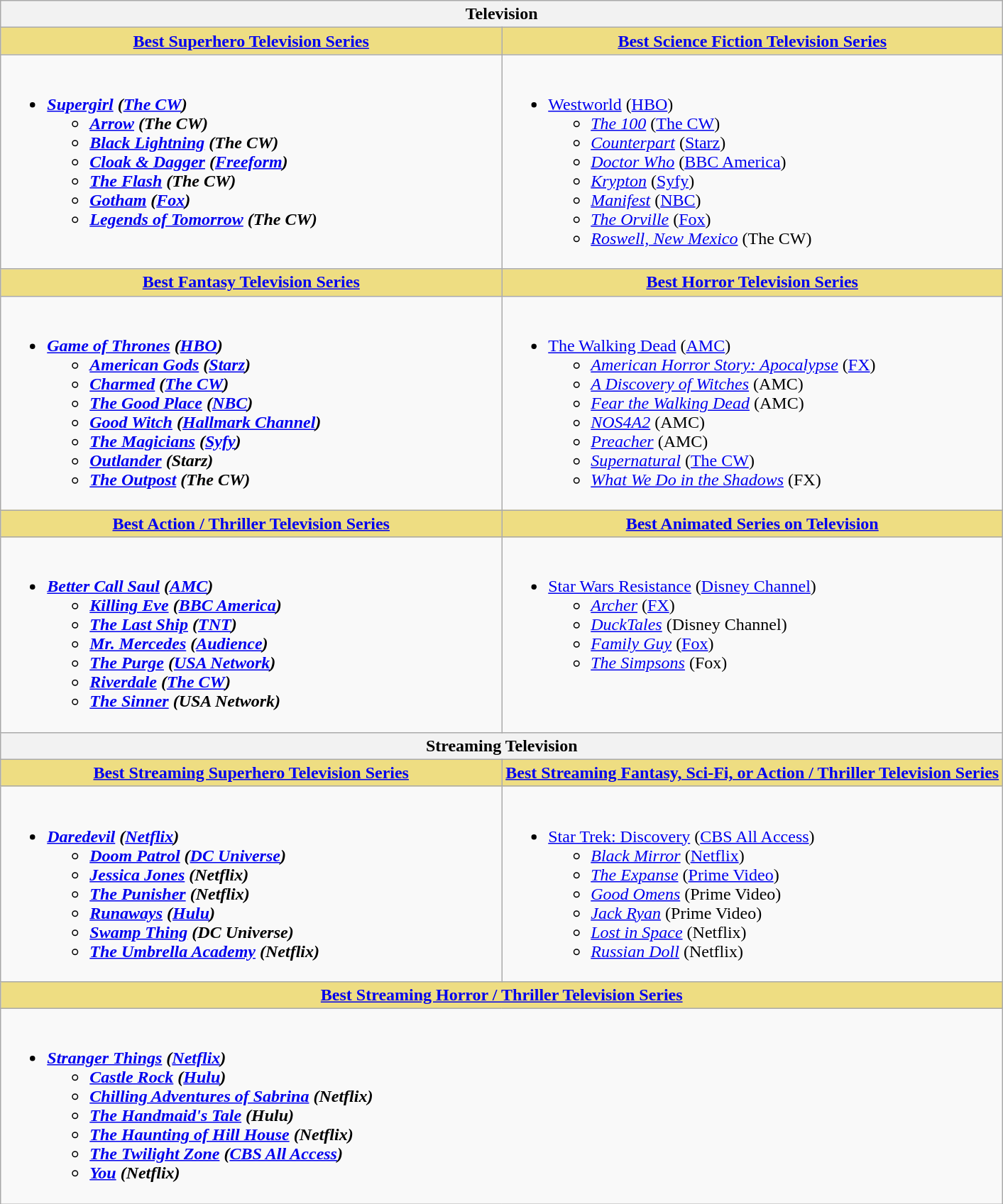<table class=wikitable>
<tr>
<th colspan="2">Television</th>
</tr>
<tr>
<th style="background:#EEDD82; width:50%"><a href='#'>Best Superhero Television Series</a></th>
<th style="background:#EEDD82; width:50%"><a href='#'>Best Science Fiction Television Series</a></th>
</tr>
<tr>
<td valign="top"><br><ul><li><strong><em><a href='#'>Supergirl</a><em> (<a href='#'>The CW</a>)<strong><ul><li></em><a href='#'>Arrow</a><em> (The CW)</li><li></em><a href='#'>Black Lightning</a><em> (The CW)</li><li></em><a href='#'>Cloak & Dagger</a><em> (<a href='#'>Freeform</a>)</li><li></em><a href='#'>The Flash</a><em> (The CW)</li><li></em><a href='#'>Gotham</a><em> (<a href='#'>Fox</a>)</li><li></em><a href='#'>Legends of Tomorrow</a><em> (The CW)</li></ul></li></ul></td>
<td valign="top"><br><ul><li></em></strong><a href='#'>Westworld</a></em> (<a href='#'>HBO</a>)</strong><ul><li><em><a href='#'>The 100</a></em> (<a href='#'>The CW</a>)</li><li><em><a href='#'>Counterpart</a></em> (<a href='#'>Starz</a>)</li><li><em><a href='#'>Doctor Who</a></em> (<a href='#'>BBC America</a>)</li><li><em><a href='#'>Krypton</a></em> (<a href='#'>Syfy</a>)</li><li><em><a href='#'>Manifest</a></em> (<a href='#'>NBC</a>)</li><li><em><a href='#'>The Orville</a></em> (<a href='#'>Fox</a>)</li><li><em><a href='#'>Roswell, New Mexico</a></em> (The CW)</li></ul></li></ul></td>
</tr>
<tr>
<th style="background:#EEDD82; width:50%"><a href='#'>Best Fantasy Television Series</a></th>
<th style="background:#EEDD82; width:50%"><a href='#'>Best Horror Television Series</a></th>
</tr>
<tr>
<td valign="top"><br><ul><li><strong><em><a href='#'>Game of Thrones</a><em> (<a href='#'>HBO</a>)<strong><ul><li></em><a href='#'>American Gods</a><em> (<a href='#'>Starz</a>)</li><li></em><a href='#'>Charmed</a><em> (<a href='#'>The CW</a>)</li><li></em><a href='#'>The Good Place</a><em> (<a href='#'>NBC</a>)</li><li></em><a href='#'>Good Witch</a><em> (<a href='#'>Hallmark Channel</a>)</li><li></em><a href='#'>The Magicians</a><em> (<a href='#'>Syfy</a>)</li><li></em><a href='#'>Outlander</a><em> (Starz)</li><li></em><a href='#'>The Outpost</a><em> (The CW)</li></ul></li></ul></td>
<td valign="top"><br><ul><li></em></strong><a href='#'>The Walking Dead</a></em> (<a href='#'>AMC</a>)</strong><ul><li><em><a href='#'>American Horror Story: Apocalypse</a></em> (<a href='#'>FX</a>)</li><li><em><a href='#'>A Discovery of Witches</a></em> (AMC)</li><li><em><a href='#'>Fear the Walking Dead</a></em> (AMC)</li><li><em><a href='#'>NOS4A2</a></em> (AMC)</li><li><em><a href='#'>Preacher</a></em> (AMC)</li><li><em><a href='#'>Supernatural</a></em> (<a href='#'>The CW</a>)</li><li><em><a href='#'>What We Do in the Shadows</a></em> (FX)</li></ul></li></ul></td>
</tr>
<tr>
<th style="background:#EEDD82; width:50%"><a href='#'>Best Action / Thriller Television Series</a></th>
<th style="background:#EEDD82; width:50%"><a href='#'>Best Animated Series on Television</a></th>
</tr>
<tr>
<td valign="top"><br><ul><li><strong><em><a href='#'>Better Call Saul</a><em> (<a href='#'>AMC</a>)<strong><ul><li></em><a href='#'>Killing Eve</a><em> (<a href='#'>BBC America</a>)</li><li></em><a href='#'>The Last Ship</a><em> (<a href='#'>TNT</a>)</li><li></em><a href='#'>Mr. Mercedes</a><em> (<a href='#'>Audience</a>)</li><li></em><a href='#'>The Purge</a><em> (<a href='#'>USA Network</a>)</li><li></em><a href='#'>Riverdale</a><em> (<a href='#'>The CW</a>)</li><li></em><a href='#'>The Sinner</a><em> (USA Network)</li></ul></li></ul></td>
<td valign="top"><br><ul><li></em></strong><a href='#'>Star Wars Resistance</a></em> (<a href='#'>Disney Channel</a>)</strong><ul><li><em><a href='#'>Archer</a></em> (<a href='#'>FX</a>)</li><li><em><a href='#'>DuckTales</a></em> (Disney Channel)</li><li><em><a href='#'>Family Guy</a></em> (<a href='#'>Fox</a>)</li><li><em><a href='#'>The Simpsons</a></em> (Fox)</li></ul></li></ul></td>
</tr>
<tr>
<th colspan="2">Streaming Television</th>
</tr>
<tr>
<th style="background:#EEDD82; width:50%"><a href='#'>Best Streaming Superhero Television Series</a></th>
<th style="background:#EEDD82; width:50%"><a href='#'>Best Streaming Fantasy, Sci-Fi, or Action / Thriller Television Series</a></th>
</tr>
<tr>
<td valign="top"><br><ul><li><strong><em><a href='#'>Daredevil</a><em> (<a href='#'>Netflix</a>)<strong><ul><li></em><a href='#'>Doom Patrol</a><em> (<a href='#'>DC Universe</a>)</li><li></em><a href='#'>Jessica Jones</a><em> (Netflix)</li><li></em><a href='#'>The Punisher</a><em> (Netflix)</li><li></em><a href='#'>Runaways</a><em> (<a href='#'>Hulu</a>)</li><li></em><a href='#'>Swamp Thing</a><em> (DC Universe)</li><li></em><a href='#'>The Umbrella Academy</a><em> (Netflix)</li></ul></li></ul></td>
<td valign="top"><br><ul><li></em></strong><a href='#'>Star Trek: Discovery</a></em> (<a href='#'>CBS All Access</a>)</strong><ul><li><em><a href='#'>Black Mirror</a></em> (<a href='#'>Netflix</a>)</li><li><em><a href='#'>The Expanse</a></em> (<a href='#'>Prime Video</a>)</li><li><em><a href='#'>Good Omens</a></em> (Prime Video)</li><li><em><a href='#'>Jack Ryan</a></em> (Prime Video)</li><li><em><a href='#'>Lost in Space</a></em> (Netflix)</li><li><em><a href='#'>Russian Doll</a></em> (Netflix)</li></ul></li></ul></td>
</tr>
<tr>
<th colspan="2" style="background:#EEDD82; width:50%"><a href='#'>Best Streaming Horror / Thriller Television Series</a></th>
</tr>
<tr>
<td colspan="2" valign="top"><br><ul><li><strong><em><a href='#'>Stranger Things</a><em> (<a href='#'>Netflix</a>)<strong><ul><li></em><a href='#'>Castle Rock</a><em> (<a href='#'>Hulu</a>)</li><li></em><a href='#'>Chilling Adventures of Sabrina</a><em> (Netflix)</li><li></em><a href='#'>The Handmaid's Tale</a><em> (Hulu)</li><li></em><a href='#'>The Haunting of Hill House</a><em> (Netflix)</li><li></em><a href='#'>The Twilight Zone</a><em> (<a href='#'>CBS All Access</a>)</li><li></em><a href='#'>You</a><em> (Netflix)</li></ul></li></ul></td>
</tr>
</table>
